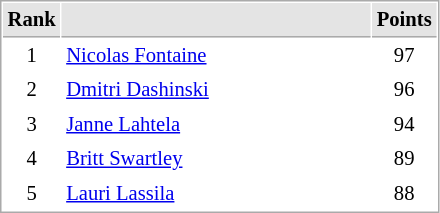<table cellspacing="1" cellpadding="3" style="border:1px solid #AAAAAA;font-size:86%">
<tr bgcolor="#E4E4E4">
<th style="border-bottom:1px solid #AAAAAA" width=10>Rank</th>
<th style="border-bottom:1px solid #AAAAAA" width=200></th>
<th style="border-bottom:1px solid #AAAAAA" width=20>Points</th>
</tr>
<tr>
<td align="center">1</td>
<td> <a href='#'>Nicolas Fontaine</a></td>
<td align=center>97</td>
</tr>
<tr>
<td align="center">2</td>
<td> <a href='#'>Dmitri Dashinski</a></td>
<td align=center>96</td>
</tr>
<tr>
<td align="center">3</td>
<td> <a href='#'>Janne Lahtela</a></td>
<td align=center>94</td>
</tr>
<tr>
<td align="center">4</td>
<td> <a href='#'>Britt Swartley</a></td>
<td align=center>89</td>
</tr>
<tr>
<td align="center">5</td>
<td> <a href='#'>Lauri Lassila</a></td>
<td align=center>88</td>
</tr>
</table>
